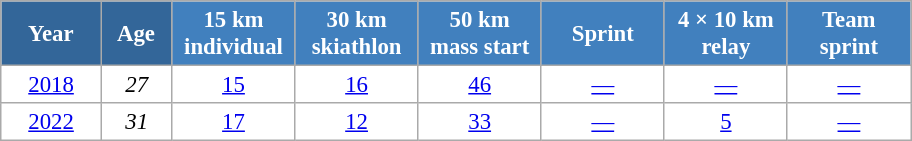<table class="wikitable" style="font-size:95%; text-align:center; border:grey solid 1px; border-collapse:collapse; background:#ffffff;">
<tr>
<th style="background-color:#369; color:white; width:60px;"> Year </th>
<th style="background-color:#369; color:white; width:40px;"> Age </th>
<th style="background-color:#4180be; color:white; width:75px;"> 15 km <br> individual </th>
<th style="background-color:#4180be; color:white; width:75px;"> 30 km <br> skiathlon </th>
<th style="background-color:#4180be; color:white; width:75px;"> 50 km <br> mass start </th>
<th style="background-color:#4180be; color:white; width:75px;"> Sprint </th>
<th style="background-color:#4180be; color:white; width:75px;"> 4 × 10 km <br> relay </th>
<th style="background-color:#4180be; color:white; width:75px;"> Team <br> sprint </th>
</tr>
<tr>
<td><a href='#'>2018</a></td>
<td><em>27</em></td>
<td><a href='#'>15</a></td>
<td><a href='#'>16</a></td>
<td><a href='#'>46</a></td>
<td><a href='#'>—</a></td>
<td><a href='#'>—</a></td>
<td><a href='#'>—</a></td>
</tr>
<tr>
<td><a href='#'>2022</a></td>
<td><em>31</em></td>
<td><a href='#'>17</a></td>
<td><a href='#'>12</a></td>
<td><a href='#'>33</a></td>
<td><a href='#'>—</a></td>
<td><a href='#'>5</a></td>
<td><a href='#'>—</a></td>
</tr>
</table>
